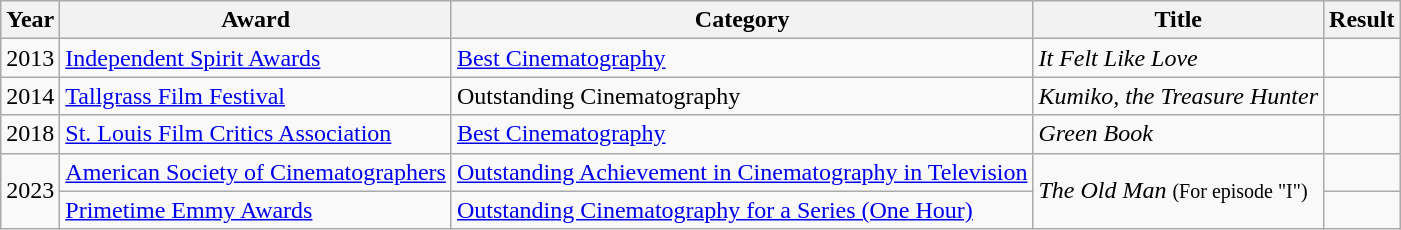<table class="wikitable">
<tr>
<th>Year</th>
<th>Award</th>
<th>Category</th>
<th>Title</th>
<th>Result</th>
</tr>
<tr>
<td>2013</td>
<td><a href='#'>Independent Spirit Awards</a></td>
<td><a href='#'>Best Cinematography</a></td>
<td><em>It Felt Like Love</em></td>
<td></td>
</tr>
<tr>
<td>2014</td>
<td><a href='#'>Tallgrass Film Festival</a></td>
<td>Outstanding Cinematography</td>
<td><em>Kumiko, the Treasure Hunter</em></td>
<td></td>
</tr>
<tr>
<td>2018</td>
<td><a href='#'>St. Louis Film Critics Association</a></td>
<td><a href='#'>Best Cinematography</a></td>
<td><em>Green Book</em></td>
<td></td>
</tr>
<tr>
<td rowspan=2>2023</td>
<td><a href='#'>American Society of Cinematographers</a></td>
<td><a href='#'>Outstanding Achievement in Cinematography in Television</a></td>
<td rowspan=2><em>The Old Man</em> <small>(For episode "I")</small></td>
<td></td>
</tr>
<tr>
<td><a href='#'>Primetime Emmy Awards</a></td>
<td><a href='#'>Outstanding Cinematography for a Series (One Hour)</a></td>
<td></td>
</tr>
</table>
